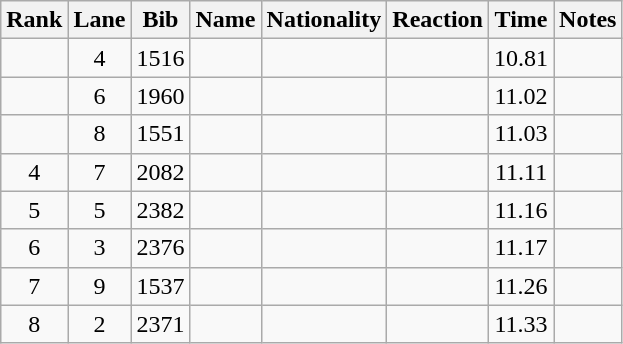<table class="wikitable sortable" style="text-align:center">
<tr>
<th>Rank</th>
<th>Lane</th>
<th>Bib</th>
<th>Name</th>
<th>Nationality</th>
<th>Reaction</th>
<th>Time</th>
<th>Notes</th>
</tr>
<tr>
<td></td>
<td>4</td>
<td>1516</td>
<td align=left></td>
<td align=left></td>
<td></td>
<td>10.81</td>
<td></td>
</tr>
<tr>
<td></td>
<td>6</td>
<td>1960</td>
<td align=left></td>
<td align=left></td>
<td></td>
<td>11.02</td>
<td></td>
</tr>
<tr>
<td></td>
<td>8</td>
<td>1551</td>
<td align=left></td>
<td align=left></td>
<td></td>
<td>11.03</td>
<td></td>
</tr>
<tr>
<td>4</td>
<td>7</td>
<td>2082</td>
<td align=left></td>
<td align=left></td>
<td></td>
<td>11.11</td>
<td></td>
</tr>
<tr>
<td>5</td>
<td>5</td>
<td>2382</td>
<td align=left></td>
<td align=left></td>
<td></td>
<td>11.16</td>
<td></td>
</tr>
<tr>
<td>6</td>
<td>3</td>
<td>2376</td>
<td align=left></td>
<td align=left></td>
<td></td>
<td>11.17</td>
<td></td>
</tr>
<tr>
<td>7</td>
<td>9</td>
<td>1537</td>
<td align=left></td>
<td align=left></td>
<td></td>
<td>11.26</td>
<td></td>
</tr>
<tr>
<td>8</td>
<td>2</td>
<td>2371</td>
<td align=left></td>
<td align=left></td>
<td></td>
<td>11.33</td>
<td></td>
</tr>
</table>
